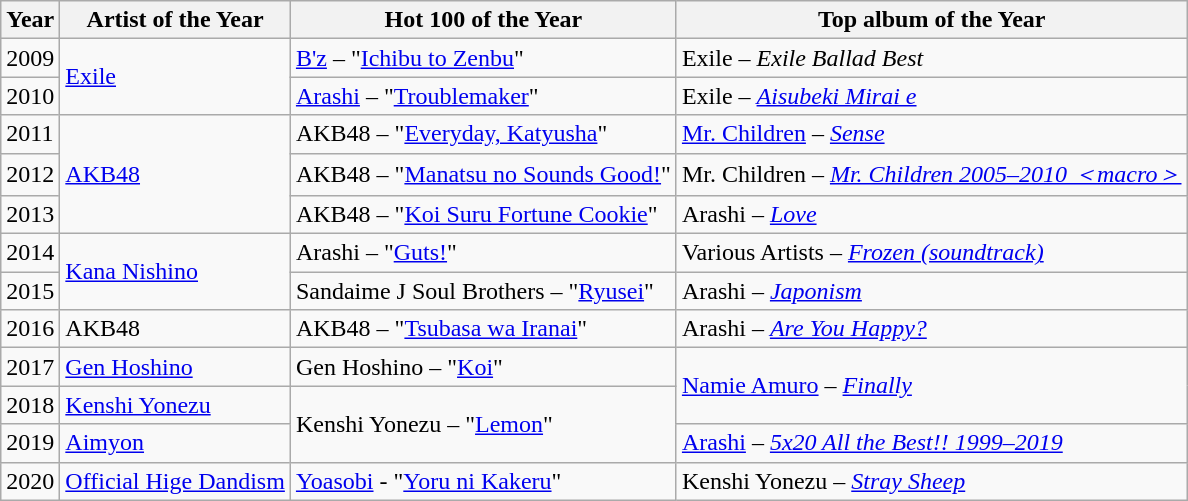<table class=wikitable>
<tr>
<th>Year</th>
<th>Artist of the Year</th>
<th>Hot 100 of the Year</th>
<th>Top album of the Year</th>
</tr>
<tr>
<td>2009</td>
<td rowspan=2><a href='#'>Exile</a></td>
<td><a href='#'>B'z</a> – "<a href='#'>Ichibu to Zenbu</a>"</td>
<td>Exile – <em>Exile Ballad Best</em></td>
</tr>
<tr>
<td>2010</td>
<td><a href='#'>Arashi</a> – "<a href='#'>Troublemaker</a>"</td>
<td>Exile – <em><a href='#'>Aisubeki Mirai e</a></em></td>
</tr>
<tr>
<td>2011</td>
<td rowspan=3><a href='#'>AKB48</a></td>
<td>AKB48 – "<a href='#'>Everyday, Katyusha</a>"</td>
<td><a href='#'>Mr. Children</a> – <em><a href='#'>Sense</a></em></td>
</tr>
<tr>
<td>2012</td>
<td>AKB48 – "<a href='#'>Manatsu no Sounds Good!</a>"</td>
<td>Mr. Children – <em><a href='#'>Mr. Children 2005–2010 ＜macro＞</a></em></td>
</tr>
<tr>
<td>2013</td>
<td>AKB48 – "<a href='#'>Koi Suru Fortune Cookie</a>"</td>
<td>Arashi – <em><a href='#'>Love</a></em></td>
</tr>
<tr>
<td>2014</td>
<td rowspan=2><a href='#'>Kana Nishino</a></td>
<td>Arashi – "<a href='#'>Guts!</a>"</td>
<td>Various Artists – <em><a href='#'>Frozen (soundtrack)</a></em></td>
</tr>
<tr>
<td>2015</td>
<td>Sandaime J Soul Brothers – "<a href='#'>Ryusei</a>"</td>
<td>Arashi – <em><a href='#'>Japonism</a></em></td>
</tr>
<tr>
<td>2016</td>
<td>AKB48</td>
<td>AKB48 – "<a href='#'>Tsubasa wa Iranai</a>"</td>
<td>Arashi – <em><a href='#'>Are You Happy?</a></em></td>
</tr>
<tr>
<td>2017</td>
<td><a href='#'>Gen Hoshino</a></td>
<td>Gen Hoshino – "<a href='#'>Koi</a>"</td>
<td rowspan="2"><a href='#'>Namie Amuro</a> – <em><a href='#'>Finally</a></em></td>
</tr>
<tr>
<td>2018</td>
<td><a href='#'>Kenshi Yonezu</a></td>
<td rowspan="2">Kenshi Yonezu  – "<a href='#'>Lemon</a>"</td>
</tr>
<tr>
<td>2019</td>
<td><a href='#'>Aimyon</a></td>
<td><a href='#'>Arashi</a> – <em><a href='#'>5x20 All the Best!! 1999–2019</a></em></td>
</tr>
<tr>
<td>2020</td>
<td><a href='#'>Official Hige Dandism</a></td>
<td><a href='#'>Yoasobi</a> - "<a href='#'>Yoru ni Kakeru</a>"</td>
<td>Kenshi Yonezu – <em><a href='#'>Stray Sheep</a></em></td>
</tr>
</table>
